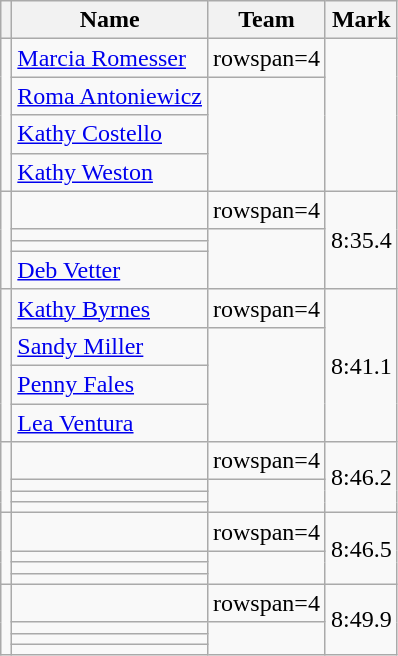<table class=wikitable>
<tr>
<th></th>
<th>Name</th>
<th>Team</th>
<th>Mark</th>
</tr>
<tr>
<td rowspan=4></td>
<td><a href='#'>Marcia Romesser</a></td>
<td>rowspan=4 </td>
<td rowspan=4></td>
</tr>
<tr>
<td><a href='#'>Roma Antoniewicz</a></td>
</tr>
<tr>
<td><a href='#'>Kathy Costello</a></td>
</tr>
<tr>
<td><a href='#'>Kathy Weston</a></td>
</tr>
<tr>
<td rowspan=4></td>
<td></td>
<td>rowspan=4 </td>
<td rowspan=4>8:35.4</td>
</tr>
<tr>
<td></td>
</tr>
<tr>
<td></td>
</tr>
<tr>
<td><a href='#'>Deb Vetter</a></td>
</tr>
<tr>
<td rowspan=4></td>
<td><a href='#'>Kathy Byrnes</a></td>
<td>rowspan=4 </td>
<td rowspan=4>8:41.1</td>
</tr>
<tr>
<td><a href='#'>Sandy Miller</a></td>
</tr>
<tr>
<td><a href='#'>Penny Fales</a></td>
</tr>
<tr>
<td><a href='#'>Lea Ventura</a></td>
</tr>
<tr>
<td rowspan=4></td>
<td></td>
<td>rowspan=4 </td>
<td rowspan=4>8:46.2</td>
</tr>
<tr>
<td></td>
</tr>
<tr>
<td></td>
</tr>
<tr>
<td></td>
</tr>
<tr>
<td rowspan=4></td>
<td></td>
<td>rowspan=4 </td>
<td rowspan=4>8:46.5</td>
</tr>
<tr>
<td></td>
</tr>
<tr>
<td></td>
</tr>
<tr>
<td></td>
</tr>
<tr>
<td rowspan=4></td>
<td></td>
<td>rowspan=4 </td>
<td rowspan=4>8:49.9</td>
</tr>
<tr>
<td></td>
</tr>
<tr>
<td></td>
</tr>
<tr>
<td></td>
</tr>
</table>
